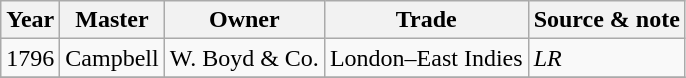<table class=" wikitable">
<tr>
<th>Year</th>
<th>Master</th>
<th>Owner</th>
<th>Trade</th>
<th>Source & note</th>
</tr>
<tr>
<td>1796</td>
<td>Campbell</td>
<td>W. Boyd & Co.</td>
<td>London–East Indies</td>
<td><em>LR</em></td>
</tr>
<tr>
</tr>
</table>
